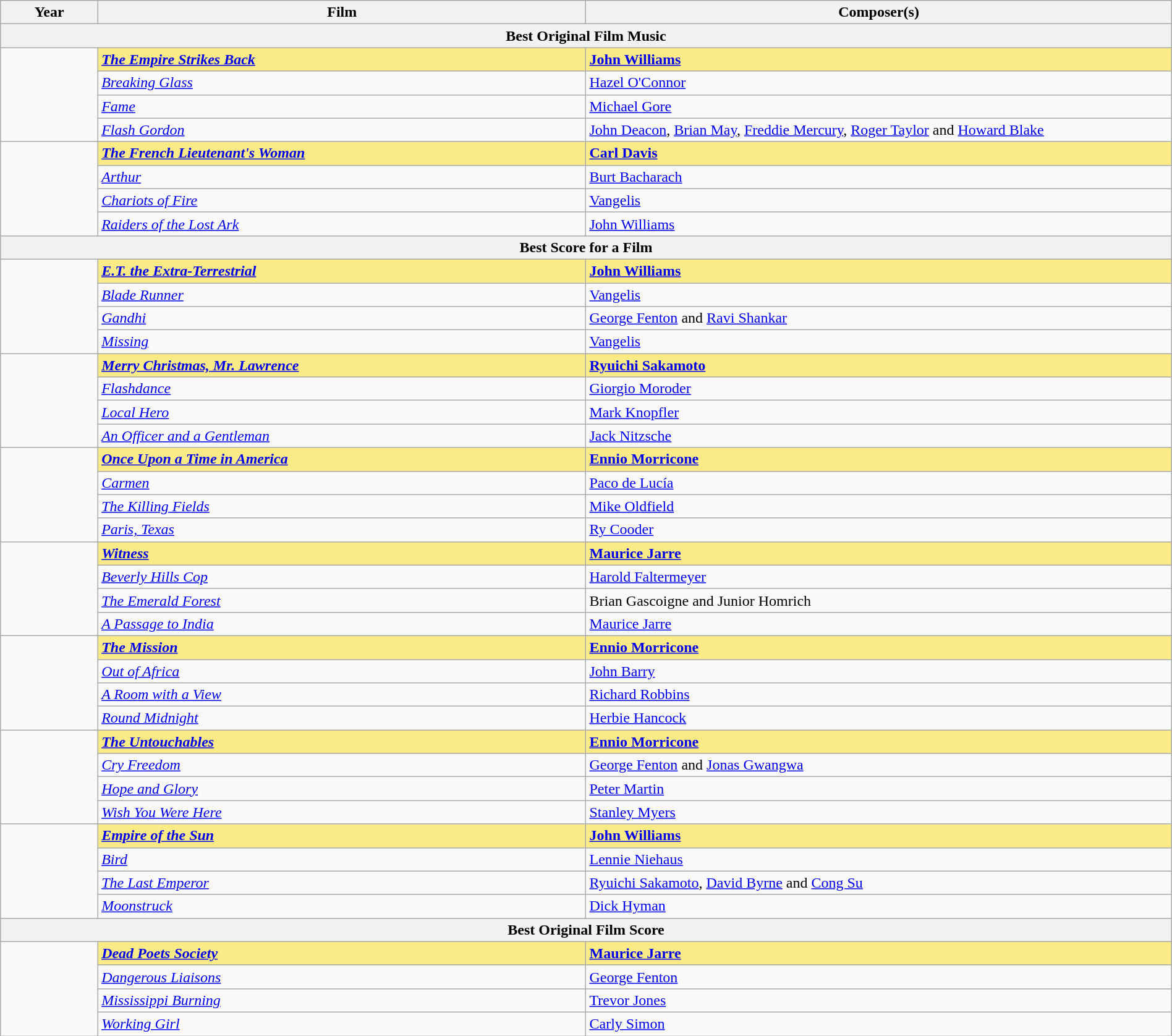<table class="wikitable" style="width:100%;" cellpadding="5">
<tr>
<th style="width:5%;">Year</th>
<th style="width:25%;">Film</th>
<th style="width:30%;">Composer(s)</th>
</tr>
<tr>
<th colspan="3">Best Original Film Music</th>
</tr>
<tr>
<td rowspan="4"></td>
<td style="background:#FAEB86"><strong><em><a href='#'>The Empire Strikes Back</a></em></strong></td>
<td style="background:#FAEB86"><strong><a href='#'>John Williams</a></strong></td>
</tr>
<tr>
<td><em><a href='#'>Breaking Glass</a></em></td>
<td><a href='#'>Hazel O'Connor</a></td>
</tr>
<tr>
<td><em><a href='#'>Fame</a></em></td>
<td><a href='#'>Michael Gore</a></td>
</tr>
<tr>
<td><em><a href='#'>Flash Gordon</a></em></td>
<td><a href='#'>John Deacon</a>, <a href='#'>Brian May</a>, <a href='#'>Freddie Mercury</a>, <a href='#'>Roger Taylor</a> and <a href='#'>Howard Blake</a></td>
</tr>
<tr>
<td rowspan="4"></td>
<td style="background:#FAEB86"><strong><em><a href='#'>The French Lieutenant's Woman</a></em></strong></td>
<td style="background:#FAEB86"><strong><a href='#'>Carl Davis</a></strong></td>
</tr>
<tr>
<td><em><a href='#'>Arthur</a></em></td>
<td><a href='#'>Burt Bacharach</a></td>
</tr>
<tr>
<td><em><a href='#'>Chariots of Fire</a></em></td>
<td><a href='#'>Vangelis</a></td>
</tr>
<tr>
<td><em><a href='#'>Raiders of the Lost Ark</a></em></td>
<td><a href='#'>John Williams</a></td>
</tr>
<tr>
<th colspan="3">Best Score for a Film</th>
</tr>
<tr>
<td rowspan="4"></td>
<td style="background:#FAEB86"><strong><em><a href='#'>E.T. the Extra-Terrestrial</a></em></strong></td>
<td style="background:#FAEB86"><strong><a href='#'>John Williams</a></strong></td>
</tr>
<tr>
<td><em><a href='#'>Blade Runner</a></em></td>
<td><a href='#'>Vangelis</a></td>
</tr>
<tr>
<td><em><a href='#'>Gandhi</a></em></td>
<td><a href='#'>George Fenton</a> and <a href='#'>Ravi Shankar</a></td>
</tr>
<tr>
<td><em><a href='#'>Missing</a></em></td>
<td><a href='#'>Vangelis</a></td>
</tr>
<tr>
<td rowspan="4"></td>
<td style="background:#FAEB86"><strong><em><a href='#'>Merry Christmas, Mr. Lawrence</a></em></strong></td>
<td style="background:#FAEB86"><strong><a href='#'>Ryuichi Sakamoto</a></strong></td>
</tr>
<tr>
<td><em><a href='#'>Flashdance</a></em></td>
<td><a href='#'>Giorgio Moroder</a></td>
</tr>
<tr>
<td><em><a href='#'>Local Hero</a></em></td>
<td><a href='#'>Mark Knopfler</a></td>
</tr>
<tr>
<td><em><a href='#'>An Officer and a Gentleman</a></em></td>
<td><a href='#'>Jack Nitzsche</a></td>
</tr>
<tr>
<td rowspan="4"></td>
<td style="background:#FAEB86"><strong><em><a href='#'>Once Upon a Time in America</a></em></strong></td>
<td style="background:#FAEB86"><strong><a href='#'>Ennio Morricone</a></strong></td>
</tr>
<tr>
<td><em><a href='#'>Carmen</a></em></td>
<td><a href='#'>Paco de Lucía</a></td>
</tr>
<tr>
<td><em><a href='#'>The Killing Fields</a></em></td>
<td><a href='#'>Mike Oldfield</a></td>
</tr>
<tr>
<td><em><a href='#'>Paris, Texas</a></em></td>
<td><a href='#'>Ry Cooder</a></td>
</tr>
<tr>
<td rowspan="4"></td>
<td style="background:#FAEB86"><strong><em><a href='#'>Witness</a></em></strong></td>
<td style="background:#FAEB86"><strong><a href='#'>Maurice Jarre</a></strong></td>
</tr>
<tr>
<td><em><a href='#'>Beverly Hills Cop</a></em></td>
<td><a href='#'>Harold Faltermeyer</a></td>
</tr>
<tr>
<td><em><a href='#'>The Emerald Forest</a></em></td>
<td>Brian Gascoigne and Junior Homrich</td>
</tr>
<tr>
<td><em><a href='#'>A Passage to India</a></em></td>
<td><a href='#'>Maurice Jarre</a></td>
</tr>
<tr>
<td rowspan="4"></td>
<td style="background:#FAEB86"><strong><em><a href='#'>The Mission</a></em></strong></td>
<td style="background:#FAEB86"><strong><a href='#'>Ennio Morricone</a></strong></td>
</tr>
<tr>
<td><em><a href='#'>Out of Africa</a></em></td>
<td><a href='#'>John Barry</a></td>
</tr>
<tr>
<td><em><a href='#'>A Room with a View</a></em></td>
<td><a href='#'>Richard Robbins</a></td>
</tr>
<tr>
<td><em><a href='#'>Round Midnight</a></em></td>
<td><a href='#'>Herbie Hancock</a></td>
</tr>
<tr>
<td rowspan="4"></td>
<td style="background:#FAEB86"><strong><em><a href='#'>The Untouchables</a></em></strong></td>
<td style="background:#FAEB86"><strong><a href='#'>Ennio Morricone</a></strong></td>
</tr>
<tr>
<td><em><a href='#'>Cry Freedom</a></em></td>
<td><a href='#'>George Fenton</a> and <a href='#'>Jonas Gwangwa</a></td>
</tr>
<tr>
<td><em><a href='#'>Hope and Glory</a></em></td>
<td><a href='#'>Peter Martin</a></td>
</tr>
<tr>
<td><em><a href='#'>Wish You Were Here</a></em></td>
<td><a href='#'>Stanley Myers</a></td>
</tr>
<tr>
<td rowspan="4"></td>
<td style="background:#FAEB86"><strong><em><a href='#'>Empire of the Sun</a></em></strong></td>
<td style="background:#FAEB86"><strong><a href='#'>John Williams</a></strong></td>
</tr>
<tr>
<td><em><a href='#'>Bird</a></em></td>
<td><a href='#'>Lennie Niehaus</a></td>
</tr>
<tr>
<td><em><a href='#'>The Last Emperor</a></em></td>
<td><a href='#'>Ryuichi Sakamoto</a>, <a href='#'>David Byrne</a> and <a href='#'>Cong Su</a></td>
</tr>
<tr>
<td><em><a href='#'>Moonstruck</a></em></td>
<td><a href='#'>Dick Hyman</a></td>
</tr>
<tr>
<th colspan="3">Best Original Film Score</th>
</tr>
<tr>
<td rowspan="4"></td>
<td style="background:#FAEB86"><strong><em><a href='#'>Dead Poets Society</a></em></strong></td>
<td style="background:#FAEB86"><strong><a href='#'>Maurice Jarre</a></strong></td>
</tr>
<tr>
<td><em><a href='#'>Dangerous Liaisons</a></em></td>
<td><a href='#'>George Fenton</a></td>
</tr>
<tr>
<td><em><a href='#'>Mississippi Burning</a></em></td>
<td><a href='#'>Trevor Jones</a></td>
</tr>
<tr>
<td><em><a href='#'>Working Girl</a></em></td>
<td><a href='#'>Carly Simon</a></td>
</tr>
</table>
